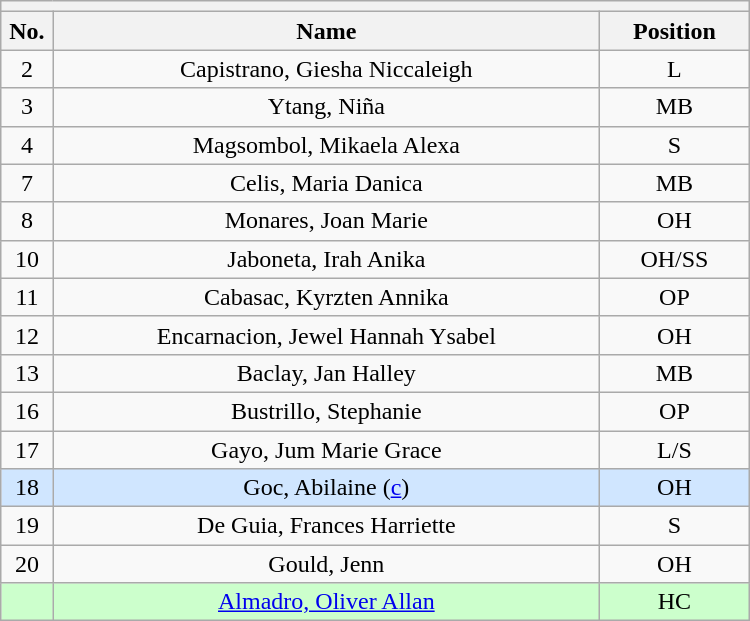<table class="wikitable mw-collapsible mw-collapsed" style="text-align:center; width:500px; border:none">
<tr>
<th style="text-align:center" colspan="3"></th>
</tr>
<tr>
<th style="width:7%">No.</th>
<th>Name</th>
<th style="width:20%">Position</th>
</tr>
<tr>
<td>2</td>
<td>Capistrano, Giesha Niccaleigh</td>
<td>L</td>
</tr>
<tr>
<td>3</td>
<td>Ytang, Niña</td>
<td>MB</td>
</tr>
<tr>
<td>4</td>
<td>Magsombol, Mikaela Alexa</td>
<td>S</td>
</tr>
<tr>
<td>7</td>
<td>Celis, Maria Danica</td>
<td>MB</td>
</tr>
<tr>
<td>8</td>
<td>Monares, Joan Marie</td>
<td>OH</td>
</tr>
<tr>
<td>10</td>
<td>Jaboneta, Irah Anika</td>
<td>OH/SS</td>
</tr>
<tr>
<td>11</td>
<td>Cabasac, Kyrzten Annika</td>
<td>OP</td>
</tr>
<tr>
<td>12</td>
<td>Encarnacion, Jewel Hannah Ysabel</td>
<td>OH</td>
</tr>
<tr>
<td>13</td>
<td>Baclay, Jan Halley</td>
<td>MB</td>
</tr>
<tr>
<td>16</td>
<td>Bustrillo, Stephanie</td>
<td>OP</td>
</tr>
<tr>
<td>17</td>
<td>Gayo, Jum Marie Grace</td>
<td>L/S</td>
</tr>
<tr bgcolor=#D0E6FF>
<td>18</td>
<td>Goc, Abilaine (<a href='#'>c</a>)</td>
<td>OH</td>
</tr>
<tr>
<td>19</td>
<td>De Guia, Frances Harriette</td>
<td>S</td>
</tr>
<tr>
<td>20</td>
<td>Gould, Jenn</td>
<td>OH</td>
</tr>
<tr bgcolor=#CCFFCC>
<td></td>
<td><a href='#'>Almadro, Oliver Allan</a></td>
<td>HC</td>
</tr>
</table>
